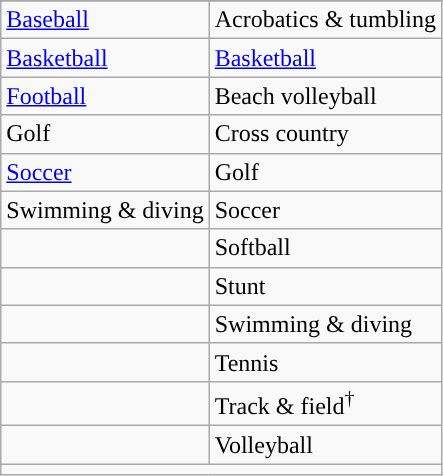<table class="wikitable">
<tr>
</tr>
<tr>
<td><a href='#'>Baseball</a></td>
<td>Acrobatics & tumbling</td>
</tr>
<tr>
<td><a href='#'>Basketball</a></td>
<td><a href='#'>Basketball</a></td>
</tr>
<tr>
<td><a href='#'>Football</a></td>
<td>Beach volleyball</td>
</tr>
<tr>
<td>Golf</td>
<td>Cross country</td>
</tr>
<tr>
<td><a href='#'>Soccer</a></td>
<td>Golf</td>
</tr>
<tr>
<td>Swimming & diving</td>
<td>Soccer</td>
</tr>
<tr>
<td></td>
<td>Softball</td>
</tr>
<tr>
<td></td>
<td>Stunt</td>
</tr>
<tr>
<td></td>
<td>Swimming & diving</td>
</tr>
<tr>
<td></td>
<td>Tennis</td>
</tr>
<tr>
<td></td>
<td>Track & field<sup>†</sup></td>
</tr>
<tr>
<td></td>
<td>Volleyball</td>
</tr>
<tr>
<td colspan="2"></td>
</tr>
</table>
